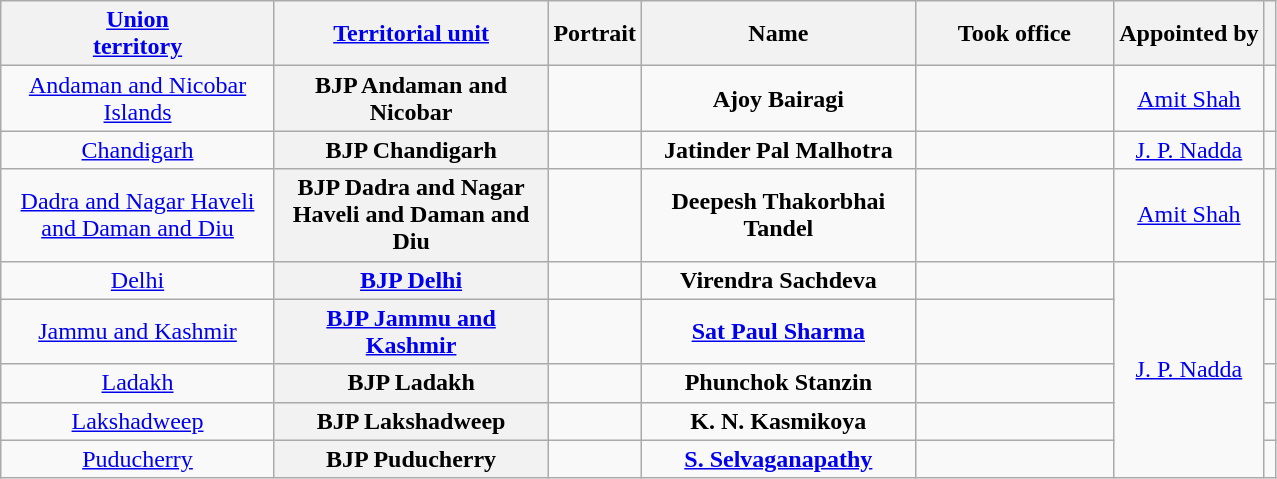<table class="sortable wikitable" style="text-align:center">
<tr>
<th scope=col style="width: 175px;"><a href='#'>Union<br>territory</a></th>
<th scope=col style="width: 175px;"><a href='#'>Territorial unit</a></th>
<th scope="col" class="unsortable">Portrait</th>
<th scope=col style="width: 175px;">Name</th>
<th scope=col style="width: 125px;">Took office</th>
<th scope=col>Appointed by</th>
<th scope=col class=unsortable></th>
</tr>
<tr>
<td><a href='#'>Andaman and Nicobar Islands</a></td>
<th>BJP Andaman and Nicobar</th>
<td></td>
<td><strong>Ajoy Bairagi</strong></td>
<td><br></td>
<td><a href='#'>Amit Shah</a></td>
<td></td>
</tr>
<tr>
<td><a href='#'>Chandigarh</a></td>
<th>BJP Chandigarh</th>
<td></td>
<td><strong>Jatinder Pal Malhotra</strong></td>
<td><br></td>
<td><a href='#'>J. P. Nadda</a></td>
<td></td>
</tr>
<tr>
<td><a href='#'>Dadra and Nagar Haveli and Daman and Diu</a></td>
<th>BJP Dadra and Nagar Haveli and Daman and Diu</th>
<td></td>
<td><strong>Deepesh Thakorbhai Tandel</strong></td>
<td><br></td>
<td><a href='#'>Amit Shah</a></td>
<td></td>
</tr>
<tr>
<td><a href='#'>Delhi</a></td>
<th><a href='#'>BJP Delhi</a></th>
<td></td>
<td><strong>Virendra Sachdeva</strong></td>
<td><br></td>
<td rowspan="5"><a href='#'>J. P. Nadda</a></td>
<td></td>
</tr>
<tr>
<td><a href='#'>Jammu and Kashmir</a></td>
<th><a href='#'>BJP Jammu and Kashmir</a></th>
<td></td>
<td><strong><a href='#'>Sat Paul Sharma</a></strong></td>
<td><br></td>
<td></td>
</tr>
<tr>
<td><a href='#'>Ladakh</a></td>
<th>BJP Ladakh</th>
<td></td>
<td><strong>Phunchok Stanzin</strong></td>
<td><br></td>
<td></td>
</tr>
<tr>
<td><a href='#'>Lakshadweep</a></td>
<th>BJP Lakshadweep</th>
<td></td>
<td><strong>K. N. Kasmikoya</strong></td>
<td><br></td>
<td></td>
</tr>
<tr>
<td><a href='#'>Puducherry</a></td>
<th>BJP Puducherry</th>
<td></td>
<td><strong><a href='#'>S. Selvaganapathy</a></strong></td>
<td><br></td>
<td></td>
</tr>
</table>
